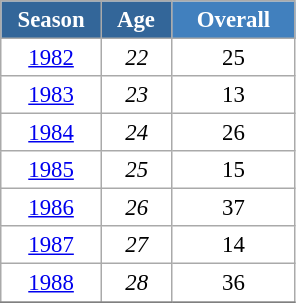<table class="wikitable" style="font-size:95%; text-align:center; border:grey solid 1px; border-collapse:collapse; background:#ffffff;">
<tr>
<th style="background-color:#369; color:white; width:60px;"> Season </th>
<th style="background-color:#369; color:white; width:40px;"> Age </th>
<th style="background-color:#4180be; color:white; width:75px;">Overall</th>
</tr>
<tr>
<td><a href='#'>1982</a></td>
<td><em>22</em></td>
<td>25</td>
</tr>
<tr>
<td><a href='#'>1983</a></td>
<td><em>23</em></td>
<td>13</td>
</tr>
<tr>
<td><a href='#'>1984</a></td>
<td><em>24</em></td>
<td>26</td>
</tr>
<tr>
<td><a href='#'>1985</a></td>
<td><em>25</em></td>
<td>15</td>
</tr>
<tr>
<td><a href='#'>1986</a></td>
<td><em>26</em></td>
<td>37</td>
</tr>
<tr>
<td><a href='#'>1987</a></td>
<td><em>27</em></td>
<td>14</td>
</tr>
<tr>
<td><a href='#'>1988</a></td>
<td><em>28</em></td>
<td>36</td>
</tr>
<tr>
</tr>
</table>
